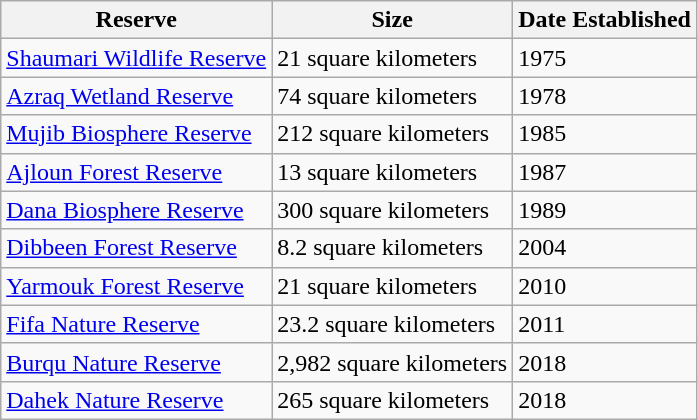<table class="wikitable">
<tr>
<th>Reserve</th>
<th>Size</th>
<th>Date Established</th>
</tr>
<tr>
<td><a href='#'>Shaumari Wildlife Reserve</a></td>
<td>21 square kilometers</td>
<td>1975</td>
</tr>
<tr>
<td><a href='#'>Azraq Wetland Reserve</a></td>
<td>74 square kilometers</td>
<td>1978</td>
</tr>
<tr>
<td><a href='#'>Mujib Biosphere Reserve</a></td>
<td>212 square kilometers</td>
<td>1985</td>
</tr>
<tr>
<td><a href='#'>Ajloun Forest Reserve</a></td>
<td>13 square kilometers</td>
<td>1987</td>
</tr>
<tr>
<td><a href='#'>Dana Biosphere Reserve</a></td>
<td>300 square kilometers</td>
<td>1989</td>
</tr>
<tr>
<td><a href='#'>Dibbeen Forest Reserve</a></td>
<td>8.2 square kilometers</td>
<td>2004</td>
</tr>
<tr>
<td><a href='#'>Yarmouk Forest Reserve</a></td>
<td>21 square kilometers</td>
<td>2010</td>
</tr>
<tr>
<td><a href='#'>Fifa Nature Reserve</a></td>
<td>23.2 square kilometers</td>
<td>2011</td>
</tr>
<tr>
<td><a href='#'>Burqu Nature Reserve</a></td>
<td>2,982 square kilometers</td>
<td>2018</td>
</tr>
<tr>
<td><a href='#'>Dahek Nature Reserve</a></td>
<td>265 square kilometers</td>
<td>2018</td>
</tr>
</table>
